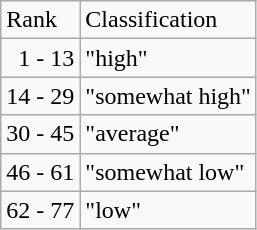<table class="wikitable" ---valign=top>
<tr>
<td>Rank</td>
<td>Classification</td>
</tr>
<tr>
<td>  1 - 13</td>
<td>"high"</td>
</tr>
<tr>
<td>14 - 29</td>
<td>"somewhat high"</td>
</tr>
<tr>
<td>30 - 45</td>
<td>"average"</td>
</tr>
<tr>
<td>46 - 61</td>
<td>"somewhat low"</td>
</tr>
<tr>
<td>62 - 77</td>
<td>"low"</td>
</tr>
</table>
